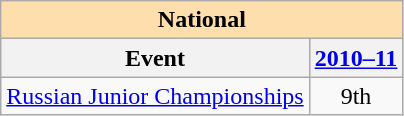<table class="wikitable" style="text-align:center">
<tr>
<th style="background-color: #ffdead; " colspan=2 align=center><strong>National</strong></th>
</tr>
<tr>
<th>Event</th>
<th><a href='#'>2010–11</a></th>
</tr>
<tr>
<td align=left><a href='#'>Russian Junior Championships</a></td>
<td>9th</td>
</tr>
</table>
